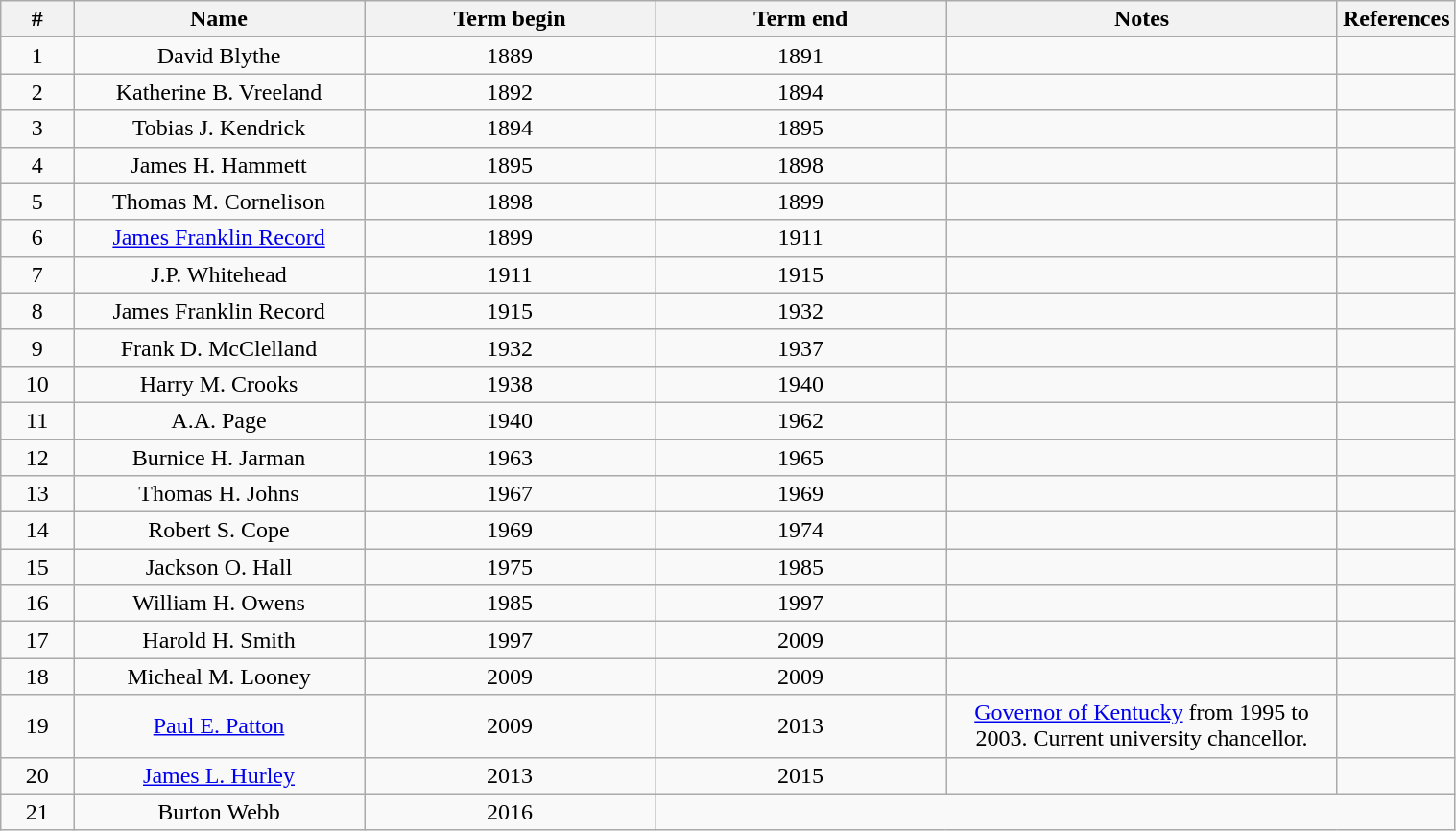<table class="wikitable" style="text-align:center;" width="80%">
<tr valign="top">
<th width="5%">#</th>
<th width="20%">Name</th>
<th width="20%">Term begin</th>
<th width="20%">Term end</th>
<th width="*%">Notes</th>
<th width="5%">References</th>
</tr>
<tr>
<td>1</td>
<td>David Blythe</td>
<td>1889</td>
<td>1891</td>
<td></td>
<td></td>
</tr>
<tr>
<td>2</td>
<td>Katherine B. Vreeland</td>
<td>1892</td>
<td>1894</td>
<td></td>
<td></td>
</tr>
<tr>
<td>3</td>
<td>Tobias J. Kendrick</td>
<td>1894</td>
<td>1895</td>
<td></td>
<td></td>
</tr>
<tr>
<td>4</td>
<td>James H. Hammett</td>
<td>1895</td>
<td>1898</td>
<td></td>
<td></td>
</tr>
<tr>
<td>5</td>
<td>Thomas M. Cornelison</td>
<td>1898</td>
<td>1899</td>
<td></td>
<td></td>
</tr>
<tr>
<td>6</td>
<td><a href='#'>James Franklin Record</a></td>
<td>1899</td>
<td>1911</td>
<td></td>
<td></td>
</tr>
<tr>
<td>7</td>
<td>J.P. Whitehead</td>
<td>1911</td>
<td>1915</td>
<td></td>
<td></td>
</tr>
<tr>
<td>8</td>
<td>James Franklin Record</td>
<td>1915</td>
<td>1932</td>
<td></td>
<td></td>
</tr>
<tr>
<td>9</td>
<td>Frank D. McClelland</td>
<td>1932</td>
<td>1937</td>
<td></td>
<td></td>
</tr>
<tr>
<td>10</td>
<td>Harry M. Crooks</td>
<td>1938</td>
<td>1940</td>
<td></td>
<td></td>
</tr>
<tr>
<td>11</td>
<td>A.A. Page</td>
<td>1940</td>
<td>1962</td>
<td></td>
<td></td>
</tr>
<tr>
<td>12</td>
<td>Burnice H. Jarman</td>
<td>1963</td>
<td>1965</td>
<td></td>
<td></td>
</tr>
<tr>
<td>13</td>
<td>Thomas H. Johns</td>
<td>1967</td>
<td>1969</td>
<td></td>
<td></td>
</tr>
<tr>
<td>14</td>
<td>Robert S. Cope</td>
<td>1969</td>
<td>1974</td>
<td></td>
<td></td>
</tr>
<tr>
<td>15</td>
<td>Jackson O. Hall</td>
<td>1975</td>
<td>1985</td>
<td></td>
<td></td>
</tr>
<tr>
<td>16</td>
<td>William H. Owens</td>
<td>1985</td>
<td>1997</td>
<td></td>
<td></td>
</tr>
<tr>
<td>17</td>
<td>Harold H. Smith</td>
<td>1997</td>
<td>2009</td>
<td></td>
<td></td>
</tr>
<tr>
<td>18</td>
<td>Micheal M. Looney</td>
<td>2009</td>
<td>2009</td>
<td></td>
<td></td>
</tr>
<tr>
<td>19</td>
<td><a href='#'>Paul E. Patton</a></td>
<td>2009</td>
<td>2013</td>
<td><a href='#'>Governor of Kentucky</a> from 1995 to 2003. Current university chancellor.</td>
<td></td>
</tr>
<tr>
<td>20</td>
<td><a href='#'>James L. Hurley</a></td>
<td>2013</td>
<td>2015</td>
<td></td>
<td></td>
</tr>
<tr>
<td>21</td>
<td>Burton Webb</td>
<td>2016</td>
</tr>
</table>
